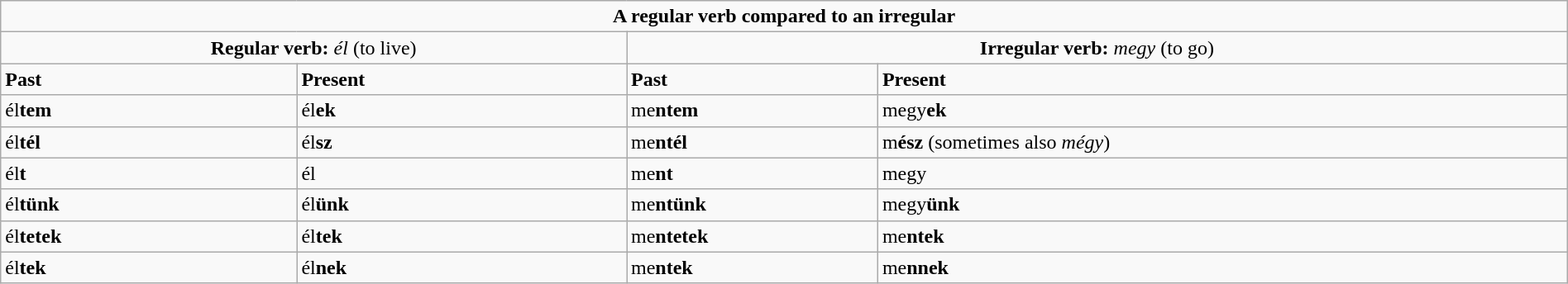<table class=wikitable width=100%>
<tr>
<td colspan=4 align=center><strong>A regular verb compared to an irregular</strong></td>
</tr>
<tr>
<td colspan=2 align=center><strong>Regular verb:</strong> <em>él</em> (to live)</td>
<td colspan=2 align=center><strong>Irregular verb:</strong> <em>megy</em> (to go)</td>
</tr>
<tr>
<td><strong>Past</strong></td>
<td><strong>Present</strong></td>
<td><strong>Past</strong></td>
<td><strong>Present</strong></td>
</tr>
<tr>
<td>él<strong>tem</strong></td>
<td>él<strong>ek</strong></td>
<td>me<strong>ntem</strong></td>
<td>megy<strong>ek</strong></td>
</tr>
<tr>
<td>él<strong>tél</strong></td>
<td>él<strong>sz</strong></td>
<td>me<strong>ntél</strong></td>
<td>m<strong>ész</strong> (sometimes also <em>mégy</em>)</td>
</tr>
<tr>
<td>él<strong>t</strong></td>
<td>él</td>
<td>me<strong>nt</strong></td>
<td>megy</td>
</tr>
<tr>
<td>él<strong>tünk</strong></td>
<td>él<strong>ünk</strong></td>
<td>me<strong>ntünk</strong></td>
<td>megy<strong>ünk</strong></td>
</tr>
<tr>
<td>él<strong>tetek</strong></td>
<td>él<strong>tek</strong></td>
<td>me<strong>ntetek</strong></td>
<td>me<strong>ntek</strong></td>
</tr>
<tr>
<td>él<strong>tek</strong></td>
<td>él<strong>nek</strong></td>
<td>me<strong>ntek</strong></td>
<td>me<strong>nnek</strong></td>
</tr>
</table>
